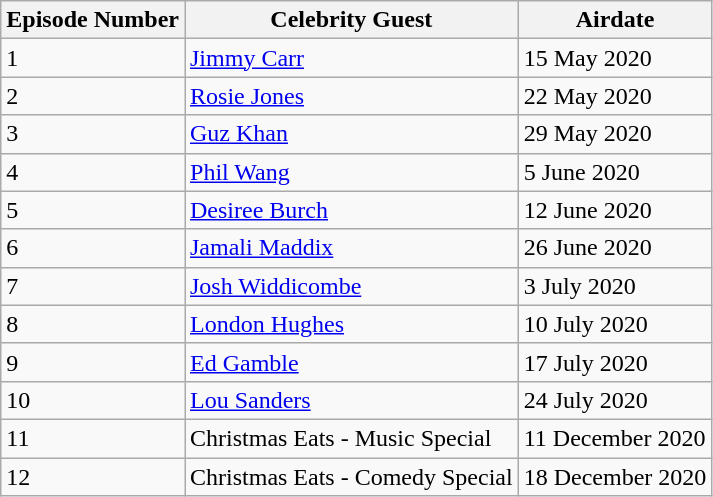<table class="wikitable">
<tr>
<th>Episode Number</th>
<th>Celebrity Guest</th>
<th>Airdate</th>
</tr>
<tr>
<td>1</td>
<td><a href='#'>Jimmy Carr</a></td>
<td>15 May 2020</td>
</tr>
<tr>
<td>2</td>
<td><a href='#'>Rosie Jones</a></td>
<td>22 May 2020</td>
</tr>
<tr>
<td>3</td>
<td><a href='#'>Guz Khan</a></td>
<td>29 May 2020</td>
</tr>
<tr>
<td>4</td>
<td><a href='#'>Phil Wang</a></td>
<td>5 June 2020</td>
</tr>
<tr>
<td>5</td>
<td><a href='#'>Desiree Burch</a></td>
<td>12 June 2020</td>
</tr>
<tr>
<td>6</td>
<td><a href='#'>Jamali Maddix</a></td>
<td>26 June 2020</td>
</tr>
<tr>
<td>7</td>
<td><a href='#'>Josh Widdicombe</a></td>
<td>3 July 2020</td>
</tr>
<tr>
<td>8</td>
<td><a href='#'>London Hughes</a></td>
<td>10 July 2020</td>
</tr>
<tr>
<td>9</td>
<td><a href='#'>Ed Gamble</a></td>
<td>17 July 2020</td>
</tr>
<tr>
<td>10</td>
<td><a href='#'>Lou Sanders</a></td>
<td>24 July 2020</td>
</tr>
<tr>
<td>11</td>
<td>Christmas Eats - Music Special</td>
<td>11 December 2020</td>
</tr>
<tr>
<td>12</td>
<td>Christmas Eats - Comedy Special</td>
<td>18 December 2020</td>
</tr>
</table>
